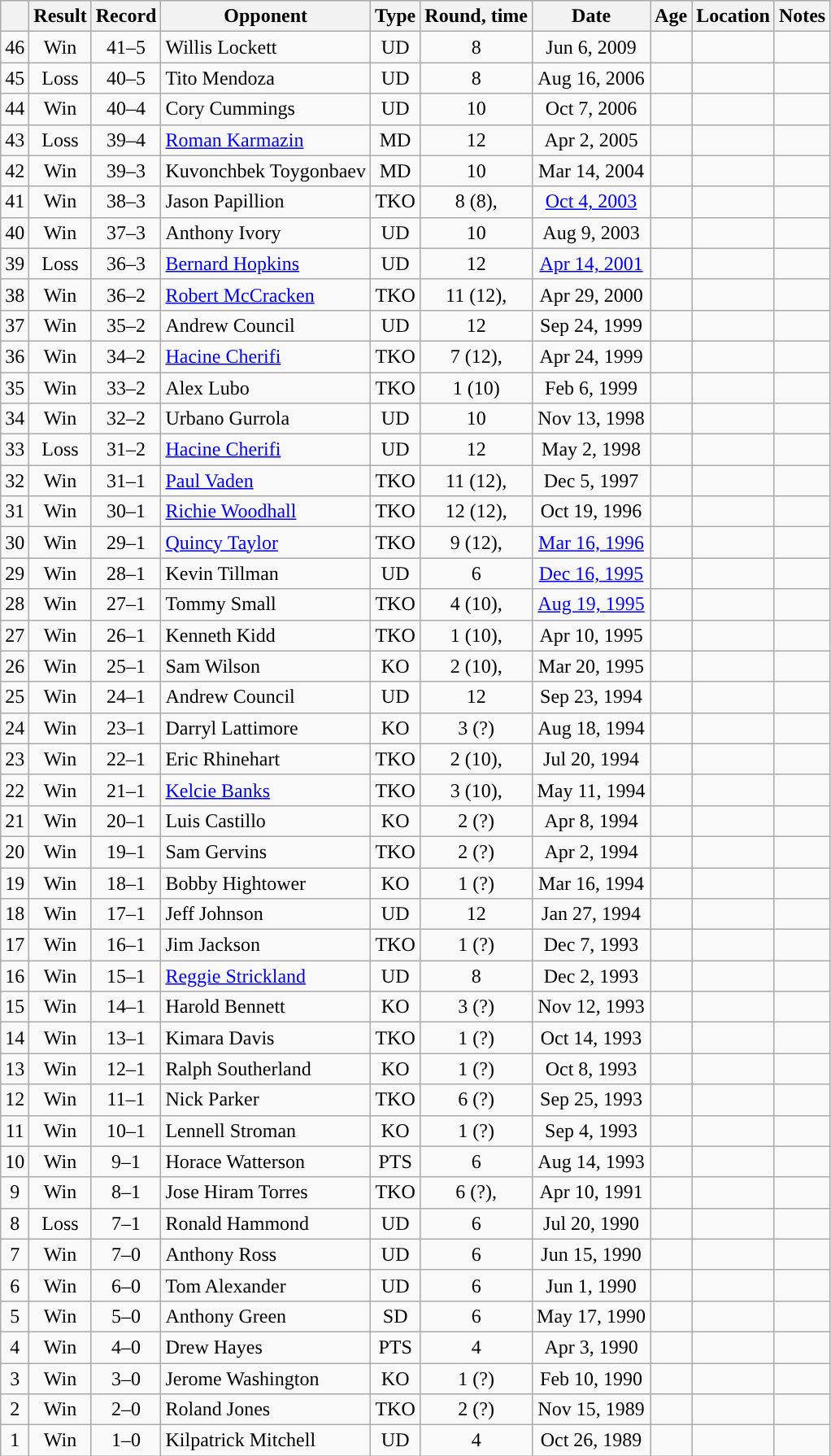<table class="wikitable" style="text-align:center">
<tr>
<th></th>
<th>Result</th>
<th>Record</th>
<th>Opponent</th>
<th>Type</th>
<th>Round, time</th>
<th>Date</th>
<th>Age</th>
<th>Location</th>
<th>Notes</th>
</tr>
<tr>
<td>46</td>
<td>Win</td>
<td>41–5</td>
<td align=left>Willis Lockett</td>
<td>UD</td>
<td>8</td>
<td>Jun 6, 2009</td>
<td align=left></td>
<td align=left></td>
<td align=left></td>
</tr>
<tr>
<td>45</td>
<td>Loss</td>
<td>40–5</td>
<td align=left>Tito Mendoza</td>
<td>UD</td>
<td>8</td>
<td>Aug 16, 2006</td>
<td align=left></td>
<td align=left></td>
<td align=left></td>
</tr>
<tr>
<td>44</td>
<td>Win</td>
<td>40–4</td>
<td align=left>Cory Cummings</td>
<td>UD</td>
<td>10</td>
<td>Oct 7, 2006</td>
<td align=left></td>
<td align=left></td>
<td align=left></td>
</tr>
<tr>
<td>43</td>
<td>Loss</td>
<td>39–4</td>
<td align=left><a href='#'>Roman Karmazin</a></td>
<td>MD</td>
<td>12</td>
<td>Apr 2, 2005</td>
<td align=left></td>
<td align=left></td>
<td align=left></td>
</tr>
<tr>
<td>42</td>
<td>Win</td>
<td>39–3</td>
<td align=left>Kuvonchbek Toygonbaev</td>
<td>MD</td>
<td>10</td>
<td>Mar 14, 2004</td>
<td align=left></td>
<td align=left></td>
<td align=left></td>
</tr>
<tr>
<td>41</td>
<td>Win</td>
<td>38–3</td>
<td align=left>Jason Papillion</td>
<td>TKO</td>
<td>8 (8), </td>
<td><a href='#'>Oct 4, 2003</a></td>
<td align=left></td>
<td align=left></td>
<td align=left></td>
</tr>
<tr>
<td>40</td>
<td>Win</td>
<td>37–3</td>
<td align=left>Anthony Ivory</td>
<td>UD</td>
<td>10</td>
<td>Aug 9, 2003</td>
<td align=left></td>
<td align=left></td>
<td align=left></td>
</tr>
<tr>
<td>39</td>
<td>Loss</td>
<td>36–3</td>
<td align=left><a href='#'>Bernard Hopkins</a></td>
<td>UD</td>
<td>12</td>
<td><a href='#'>Apr 14, 2001</a></td>
<td align=left></td>
<td align=left></td>
<td align=left></td>
</tr>
<tr>
<td>38</td>
<td>Win</td>
<td>36–2</td>
<td align=left><a href='#'>Robert McCracken</a></td>
<td>TKO</td>
<td>11 (12), </td>
<td>Apr 29, 2000</td>
<td align=left></td>
<td align=left></td>
<td align=left></td>
</tr>
<tr>
<td>37</td>
<td>Win</td>
<td>35–2</td>
<td align=left>Andrew Council</td>
<td>UD</td>
<td>12</td>
<td>Sep 24, 1999</td>
<td align=left></td>
<td align=left></td>
<td align=left></td>
</tr>
<tr>
<td>36</td>
<td>Win</td>
<td>34–2</td>
<td align=left><a href='#'>Hacine Cherifi</a></td>
<td>TKO</td>
<td>7 (12), </td>
<td>Apr 24, 1999</td>
<td align=left></td>
<td align=left></td>
<td align=left></td>
</tr>
<tr>
<td>35</td>
<td>Win</td>
<td>33–2</td>
<td align=left>Alex Lubo</td>
<td>TKO</td>
<td>1 (10)</td>
<td>Feb 6, 1999</td>
<td align=left></td>
<td align=left></td>
<td align=left></td>
</tr>
<tr>
<td>34</td>
<td>Win</td>
<td>32–2</td>
<td align=left>Urbano Gurrola</td>
<td>UD</td>
<td>10</td>
<td>Nov 13, 1998</td>
<td align=left></td>
<td align=left></td>
<td align=left></td>
</tr>
<tr>
<td>33</td>
<td>Loss</td>
<td>31–2</td>
<td align=left><a href='#'>Hacine Cherifi</a></td>
<td>UD</td>
<td>12</td>
<td>May 2, 1998</td>
<td align=left></td>
<td align=left></td>
<td align=left></td>
</tr>
<tr>
<td>32</td>
<td>Win</td>
<td>31–1</td>
<td align=left><a href='#'>Paul Vaden</a></td>
<td>TKO</td>
<td>11 (12), </td>
<td>Dec 5, 1997</td>
<td align=left></td>
<td align=left></td>
<td align=left></td>
</tr>
<tr>
<td>31</td>
<td>Win</td>
<td>30–1</td>
<td align=left><a href='#'>Richie Woodhall</a></td>
<td>TKO</td>
<td>12 (12), </td>
<td>Oct 19, 1996</td>
<td align=left></td>
<td align=left></td>
<td align=left></td>
</tr>
<tr>
<td>30</td>
<td>Win</td>
<td>29–1</td>
<td align=left><a href='#'>Quincy Taylor</a></td>
<td>TKO</td>
<td>9 (12), </td>
<td><a href='#'>Mar 16, 1996</a></td>
<td align=left></td>
<td align=left></td>
<td align=left></td>
</tr>
<tr>
<td>29</td>
<td>Win</td>
<td>28–1</td>
<td align=left>Kevin Tillman</td>
<td>UD</td>
<td>6</td>
<td><a href='#'>Dec 16, 1995</a></td>
<td align=left></td>
<td align=left></td>
<td align=left></td>
</tr>
<tr>
<td>28</td>
<td>Win</td>
<td>27–1</td>
<td align=left>Tommy Small</td>
<td>TKO</td>
<td>4 (10), </td>
<td><a href='#'>Aug 19, 1995</a></td>
<td align=left></td>
<td align=left></td>
<td align=left></td>
</tr>
<tr>
<td>27</td>
<td>Win</td>
<td>26–1</td>
<td align=left>Kenneth Kidd</td>
<td>TKO</td>
<td>1 (10), </td>
<td>Apr 10, 1995</td>
<td align=left></td>
<td align=left></td>
<td align=left></td>
</tr>
<tr>
<td>26</td>
<td>Win</td>
<td>25–1</td>
<td align=left>Sam Wilson</td>
<td>KO</td>
<td>2 (10), </td>
<td>Mar 20, 1995</td>
<td align=left></td>
<td align=left></td>
<td align=left></td>
</tr>
<tr>
<td>25</td>
<td>Win</td>
<td>24–1</td>
<td align=left>Andrew Council</td>
<td>UD</td>
<td>12</td>
<td>Sep 23, 1994</td>
<td align=left></td>
<td align=left></td>
<td align=left></td>
</tr>
<tr>
<td>24</td>
<td>Win</td>
<td>23–1</td>
<td align=left>Darryl Lattimore</td>
<td>KO</td>
<td>3 (?)</td>
<td>Aug 18, 1994</td>
<td align=left></td>
<td align=left></td>
<td align=left></td>
</tr>
<tr>
<td>23</td>
<td>Win</td>
<td>22–1</td>
<td align=left>Eric Rhinehart</td>
<td>TKO</td>
<td>2 (10), </td>
<td>Jul 20, 1994</td>
<td align=left></td>
<td align=left></td>
<td align=left></td>
</tr>
<tr>
<td>22</td>
<td>Win</td>
<td>21–1</td>
<td align=left><a href='#'>Kelcie Banks</a></td>
<td>TKO</td>
<td>3 (10), </td>
<td>May 11, 1994</td>
<td align=left></td>
<td align=left></td>
<td align=left></td>
</tr>
<tr>
<td>21</td>
<td>Win</td>
<td>20–1</td>
<td align=left>Luis Castillo</td>
<td>KO</td>
<td>2 (?)</td>
<td>Apr 8, 1994</td>
<td align=left></td>
<td align=left></td>
<td align=left></td>
</tr>
<tr>
<td>20</td>
<td>Win</td>
<td>19–1</td>
<td align=left>Sam Gervins</td>
<td>TKO</td>
<td>2 (?)</td>
<td>Apr 2, 1994</td>
<td align=left></td>
<td align=left></td>
<td align=left></td>
</tr>
<tr>
<td>19</td>
<td>Win</td>
<td>18–1</td>
<td align=left>Bobby Hightower</td>
<td>KO</td>
<td>1 (?)</td>
<td>Mar 16, 1994</td>
<td align=left></td>
<td align=left></td>
<td align=left></td>
</tr>
<tr>
<td>18</td>
<td>Win</td>
<td>17–1</td>
<td align=left>Jeff Johnson</td>
<td>UD</td>
<td>12</td>
<td>Jan 27, 1994</td>
<td align=left></td>
<td align=left></td>
<td align=left></td>
</tr>
<tr>
<td>17</td>
<td>Win</td>
<td>16–1</td>
<td align=left>Jim Jackson</td>
<td>TKO</td>
<td>1 (?)</td>
<td>Dec 7, 1993</td>
<td align=left></td>
<td align=left></td>
<td align=left></td>
</tr>
<tr>
<td>16</td>
<td>Win</td>
<td>15–1</td>
<td align=left><a href='#'>Reggie Strickland</a></td>
<td>UD</td>
<td>8</td>
<td>Dec 2, 1993</td>
<td align=left></td>
<td align=left></td>
<td align=left></td>
</tr>
<tr>
<td>15</td>
<td>Win</td>
<td>14–1</td>
<td align=left>Harold Bennett</td>
<td>KO</td>
<td>3 (?)</td>
<td>Nov 12, 1993</td>
<td align=left></td>
<td align=left></td>
<td align=left></td>
</tr>
<tr>
<td>14</td>
<td>Win</td>
<td>13–1</td>
<td align=left>Kimara Davis</td>
<td>TKO</td>
<td>1 (?)</td>
<td>Oct 14, 1993</td>
<td align=left></td>
<td align=left></td>
<td align=left></td>
</tr>
<tr>
<td>13</td>
<td>Win</td>
<td>12–1</td>
<td align=left>Ralph Southerland</td>
<td>KO</td>
<td>1 (?)</td>
<td>Oct 8, 1993</td>
<td align=left></td>
<td align=left></td>
<td align=left></td>
</tr>
<tr>
<td>12</td>
<td>Win</td>
<td>11–1</td>
<td align=left>Nick Parker</td>
<td>TKO</td>
<td>6 (?)</td>
<td>Sep 25, 1993</td>
<td align=left></td>
<td align=left></td>
<td align=left></td>
</tr>
<tr>
<td>11</td>
<td>Win</td>
<td>10–1</td>
<td align=left>Lennell Stroman</td>
<td>KO</td>
<td>1 (?)</td>
<td>Sep 4, 1993</td>
<td align=left></td>
<td align=left></td>
<td align=left></td>
</tr>
<tr>
<td>10</td>
<td>Win</td>
<td>9–1</td>
<td align=left>Horace Watterson</td>
<td>PTS</td>
<td>6</td>
<td>Aug 14, 1993</td>
<td align=left></td>
<td align=left></td>
<td align=left></td>
</tr>
<tr>
<td>9</td>
<td>Win</td>
<td>8–1</td>
<td align=left>Jose Hiram Torres</td>
<td>TKO</td>
<td>6 (?), </td>
<td>Apr 10, 1991</td>
<td align=left></td>
<td align=left></td>
<td align=left></td>
</tr>
<tr>
<td>8</td>
<td>Loss</td>
<td>7–1</td>
<td align=left>Ronald Hammond</td>
<td>UD</td>
<td>6</td>
<td>Jul 20, 1990</td>
<td align=left></td>
<td align=left></td>
<td align=left></td>
</tr>
<tr>
<td>7</td>
<td>Win</td>
<td>7–0</td>
<td align=left>Anthony Ross</td>
<td>UD</td>
<td>6</td>
<td>Jun 15, 1990</td>
<td align=left></td>
<td align=left></td>
<td align=left></td>
</tr>
<tr>
<td>6</td>
<td>Win</td>
<td>6–0</td>
<td align=left>Tom Alexander</td>
<td>UD</td>
<td>6</td>
<td>Jun 1, 1990</td>
<td align=left></td>
<td align=left></td>
<td align=left></td>
</tr>
<tr>
<td>5</td>
<td>Win</td>
<td>5–0</td>
<td align=left>Anthony Green</td>
<td>SD</td>
<td>6</td>
<td>May 17, 1990</td>
<td align=left></td>
<td align=left></td>
<td align=left></td>
</tr>
<tr>
<td>4</td>
<td>Win</td>
<td>4–0</td>
<td align=left>Drew Hayes</td>
<td>PTS</td>
<td>4</td>
<td>Apr 3, 1990</td>
<td align=left></td>
<td align=left></td>
<td align=left></td>
</tr>
<tr>
<td>3</td>
<td>Win</td>
<td>3–0</td>
<td align=left>Jerome Washington</td>
<td>KO</td>
<td>1 (?)</td>
<td>Feb 10, 1990</td>
<td align=left></td>
<td align=left></td>
<td align=left></td>
</tr>
<tr>
<td>2</td>
<td>Win</td>
<td>2–0</td>
<td align=left>Roland Jones</td>
<td>TKO</td>
<td>2 (?)</td>
<td>Nov 15, 1989</td>
<td align=left></td>
<td align=left></td>
<td align=left></td>
</tr>
<tr>
<td>1</td>
<td>Win</td>
<td>1–0</td>
<td align=left>Kilpatrick Mitchell</td>
<td>UD</td>
<td>4</td>
<td>Oct 26, 1989</td>
<td align=left></td>
<td align=left></td>
<td align=left></td>
</tr>
</table>
